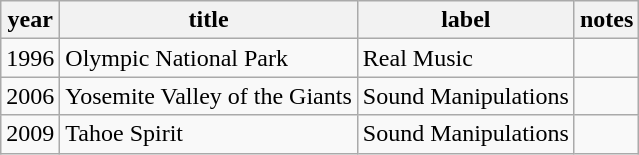<table class="wikitable">
<tr>
<th>year</th>
<th>title</th>
<th>label</th>
<th>notes</th>
</tr>
<tr>
<td>1996</td>
<td>Olympic National Park</td>
<td>Real Music</td>
<td></td>
</tr>
<tr>
<td>2006</td>
<td>Yosemite Valley of the Giants</td>
<td>Sound Manipulations</td>
<td></td>
</tr>
<tr>
<td>2009</td>
<td>Tahoe Spirit</td>
<td>Sound Manipulations</td>
<td></td>
</tr>
</table>
